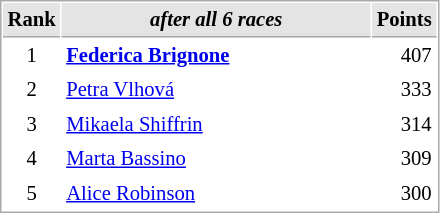<table cellspacing="1" cellpadding="3" style="border:1px solid #aaa; font-size:86%;">
<tr style="background:#e4e4e4;">
<th style="border-bottom:1px solid #aaa; width:10px;">Rank</th>
<th style="border-bottom:1px solid #aaa; width:200px; white-space:nowrap;"><em>after all 6 races</em></th>
<th style="border-bottom:1px solid #aaa; width:20px;">Points</th>
</tr>
<tr>
<td style="text-align:center;">1</td>
<td> <strong><a href='#'>Federica Brignone</a></strong></td>
<td align="right">407</td>
</tr>
<tr>
<td style="text-align:center;">2</td>
<td> <a href='#'>Petra Vlhová</a></td>
<td align="right">333</td>
</tr>
<tr>
<td style="text-align:center;">3</td>
<td> <a href='#'>Mikaela Shiffrin</a></td>
<td align="right">314</td>
</tr>
<tr>
<td style="text-align:center;">4</td>
<td> <a href='#'>Marta Bassino</a></td>
<td align="right">309</td>
</tr>
<tr>
<td style="text-align:center;">5</td>
<td> <a href='#'>Alice Robinson</a></td>
<td align="right">300</td>
</tr>
</table>
